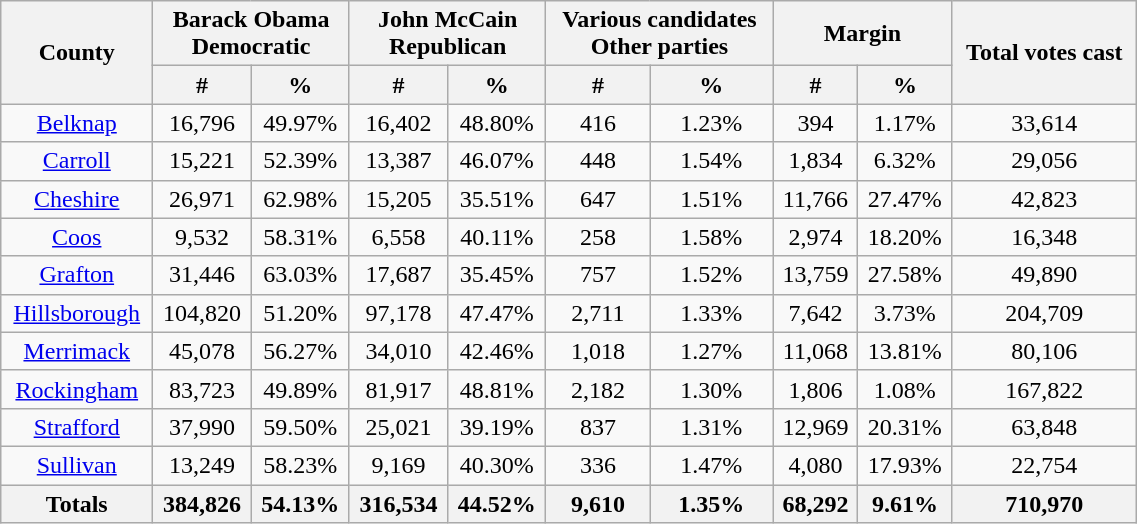<table width="60%"  class="wikitable sortable" style="text-align:center">
<tr>
<th style="text-align:center;" rowspan="2">County</th>
<th style="text-align:center;" colspan="2">Barack Obama<br>Democratic</th>
<th style="text-align:center;" colspan="2">John McCain<br>Republican</th>
<th style="text-align:center;" colspan="2">Various candidates<br>Other parties</th>
<th style="text-align:center;" colspan="2">Margin</th>
<th style="text-align:center;" rowspan="2">Total votes cast</th>
</tr>
<tr>
<th style="text-align:center;" data-sort-type="number">#</th>
<th style="text-align:center;" data-sort-type="number">%</th>
<th style="text-align:center;" data-sort-type="number">#</th>
<th style="text-align:center;" data-sort-type="number">%</th>
<th style="text-align:center;" data-sort-type="number">#</th>
<th style="text-align:center;" data-sort-type="number">%</th>
<th style="text-align:center;" data-sort-type="number">#</th>
<th style="text-align:center;" data-sort-type="number">%</th>
</tr>
<tr style="text-align:center;">
<td><a href='#'>Belknap</a></td>
<td>16,796</td>
<td>49.97%</td>
<td>16,402</td>
<td>48.80%</td>
<td>416</td>
<td>1.23%</td>
<td>394</td>
<td>1.17%</td>
<td>33,614</td>
</tr>
<tr style="text-align:center;">
<td><a href='#'>Carroll</a></td>
<td>15,221</td>
<td>52.39%</td>
<td>13,387</td>
<td>46.07%</td>
<td>448</td>
<td>1.54%</td>
<td>1,834</td>
<td>6.32%</td>
<td>29,056</td>
</tr>
<tr style="text-align:center;">
<td><a href='#'>Cheshire</a></td>
<td>26,971</td>
<td>62.98%</td>
<td>15,205</td>
<td>35.51%</td>
<td>647</td>
<td>1.51%</td>
<td>11,766</td>
<td>27.47%</td>
<td>42,823</td>
</tr>
<tr style="text-align:center;">
<td><a href='#'>Coos</a></td>
<td>9,532</td>
<td>58.31%</td>
<td>6,558</td>
<td>40.11%</td>
<td>258</td>
<td>1.58%</td>
<td>2,974</td>
<td>18.20%</td>
<td>16,348</td>
</tr>
<tr style="text-align:center;">
<td><a href='#'>Grafton</a></td>
<td>31,446</td>
<td>63.03%</td>
<td>17,687</td>
<td>35.45%</td>
<td>757</td>
<td>1.52%</td>
<td>13,759</td>
<td>27.58%</td>
<td>49,890</td>
</tr>
<tr style="text-align:center;">
<td><a href='#'>Hillsborough</a></td>
<td>104,820</td>
<td>51.20%</td>
<td>97,178</td>
<td>47.47%</td>
<td>2,711</td>
<td>1.33%</td>
<td>7,642</td>
<td>3.73%</td>
<td>204,709</td>
</tr>
<tr style="text-align:center;">
<td><a href='#'>Merrimack</a></td>
<td>45,078</td>
<td>56.27%</td>
<td>34,010</td>
<td>42.46%</td>
<td>1,018</td>
<td>1.27%</td>
<td>11,068</td>
<td>13.81%</td>
<td>80,106</td>
</tr>
<tr style="text-align:center;">
<td><a href='#'>Rockingham</a></td>
<td>83,723</td>
<td>49.89%</td>
<td>81,917</td>
<td>48.81%</td>
<td>2,182</td>
<td>1.30%</td>
<td>1,806</td>
<td>1.08%</td>
<td>167,822</td>
</tr>
<tr style="text-align:center;">
<td><a href='#'>Strafford</a></td>
<td>37,990</td>
<td>59.50%</td>
<td>25,021</td>
<td>39.19%</td>
<td>837</td>
<td>1.31%</td>
<td>12,969</td>
<td>20.31%</td>
<td>63,848</td>
</tr>
<tr style="text-align:center;">
<td><a href='#'>Sullivan</a></td>
<td>13,249</td>
<td>58.23%</td>
<td>9,169</td>
<td>40.30%</td>
<td>336</td>
<td>1.47%</td>
<td>4,080</td>
<td>17.93%</td>
<td>22,754</td>
</tr>
<tr>
<th>Totals</th>
<th>384,826</th>
<th>54.13%</th>
<th>316,534</th>
<th>44.52%</th>
<th>9,610</th>
<th>1.35%</th>
<th>68,292</th>
<th>9.61%</th>
<th>710,970</th>
</tr>
</table>
